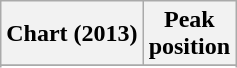<table class="wikitable sortable plainrowheaders">
<tr>
<th scope="col">Chart (2013)</th>
<th scope="col">Peak<br>position</th>
</tr>
<tr>
</tr>
<tr>
</tr>
<tr>
</tr>
</table>
